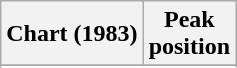<table class="wikitable sortable plainrowheaders">
<tr>
<th scope="col">Chart (1983)</th>
<th scope="col">Peak<br>position</th>
</tr>
<tr>
</tr>
<tr>
</tr>
<tr>
</tr>
<tr>
</tr>
<tr>
</tr>
</table>
